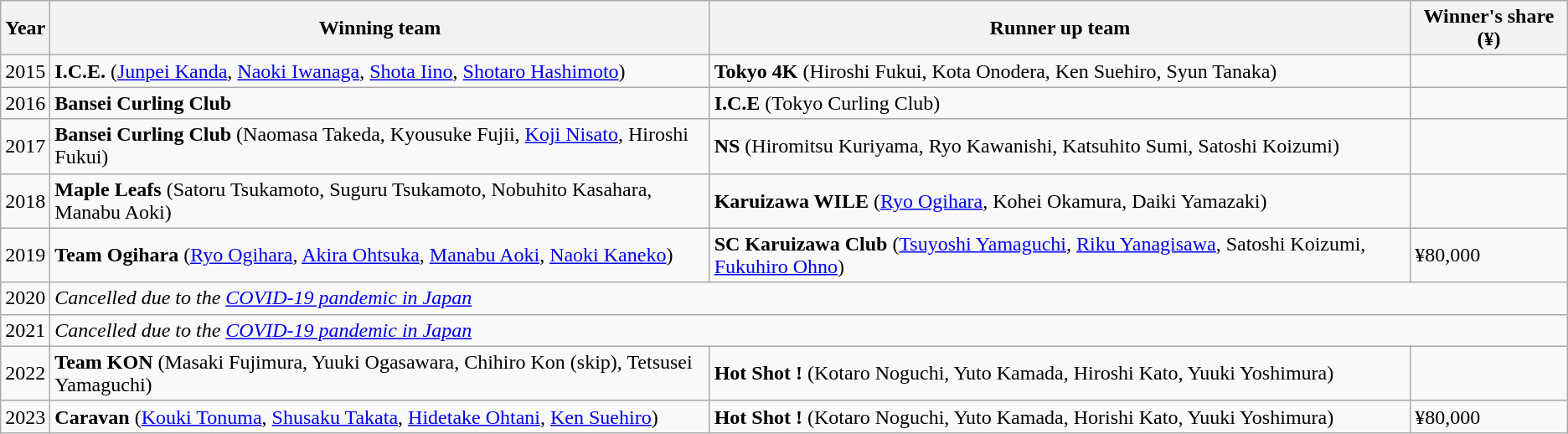<table class="wikitable">
<tr>
<th scope="col">Year</th>
<th scope="col">Winning team</th>
<th scope="col">Runner up team</th>
<th scope="col">Winner's share (¥)</th>
</tr>
<tr>
<td>2015</td>
<td> <strong>I.C.E.</strong> (<a href='#'>Junpei Kanda</a>, <a href='#'>Naoki Iwanaga</a>, <a href='#'>Shota Iino</a>, <a href='#'>Shotaro Hashimoto</a>)</td>
<td> <strong>Tokyo 4K</strong> (Hiroshi Fukui, Kota Onodera, Ken Suehiro, Syun Tanaka)</td>
<td></td>
</tr>
<tr>
<td>2016</td>
<td> <strong>Bansei Curling Club</strong></td>
<td> <strong>I.C.E</strong> (Tokyo Curling Club)</td>
<td></td>
</tr>
<tr>
<td>2017</td>
<td> <strong>Bansei Curling Club</strong> (Naomasa Takeda, Kyousuke Fujii, <a href='#'>Koji Nisato</a>, Hiroshi Fukui)</td>
<td> <strong>NS</strong> (Hiromitsu Kuriyama, Ryo Kawanishi, Katsuhito Sumi, Satoshi Koizumi)</td>
<td></td>
</tr>
<tr>
<td>2018</td>
<td> <strong>Maple Leafs</strong> (Satoru Tsukamoto, Suguru Tsukamoto, Nobuhito Kasahara, Manabu Aoki)</td>
<td> <strong>Karuizawa WILE</strong> (<a href='#'>Ryo Ogihara</a>, Kohei Okamura, Daiki Yamazaki)</td>
<td></td>
</tr>
<tr>
<td>2019</td>
<td> <strong>Team Ogihara</strong> (<a href='#'>Ryo Ogihara</a>, <a href='#'>Akira Ohtsuka</a>, <a href='#'>Manabu Aoki</a>, <a href='#'>Naoki Kaneko</a>)</td>
<td> <strong>SC Karuizawa Club</strong> (<a href='#'>Tsuyoshi Yamaguchi</a>, <a href='#'>Riku Yanagisawa</a>, Satoshi Koizumi, <a href='#'>Fukuhiro Ohno</a>)</td>
<td>¥80,000</td>
</tr>
<tr>
<td>2020</td>
<td colspan="3"><em>Cancelled due to the <a href='#'>COVID-19 pandemic in Japan</a></em></td>
</tr>
<tr>
<td>2021</td>
<td colspan="3"><em>Cancelled due to the <a href='#'>COVID-19 pandemic in Japan</a></em></td>
</tr>
<tr>
<td>2022 </td>
<td> <strong>Team KON</strong> (Masaki Fujimura, Yuuki Ogasawara, Chihiro Kon (skip), Tetsusei Yamaguchi)</td>
<td> <strong>Hot Shot !</strong> (Kotaro Noguchi, Yuto Kamada, Hiroshi Kato, Yuuki Yoshimura)</td>
<td></td>
</tr>
<tr>
<td>2023</td>
<td> <strong>Caravan</strong> (<a href='#'>Kouki Tonuma</a>, <a href='#'>Shusaku Takata</a>, <a href='#'>Hidetake Ohtani</a>, <a href='#'>Ken Suehiro</a>)</td>
<td> <strong>Hot Shot !</strong> (Kotaro Noguchi, Yuto Kamada, Horishi Kato, Yuuki Yoshimura)</td>
<td>¥80,000</td>
</tr>
</table>
